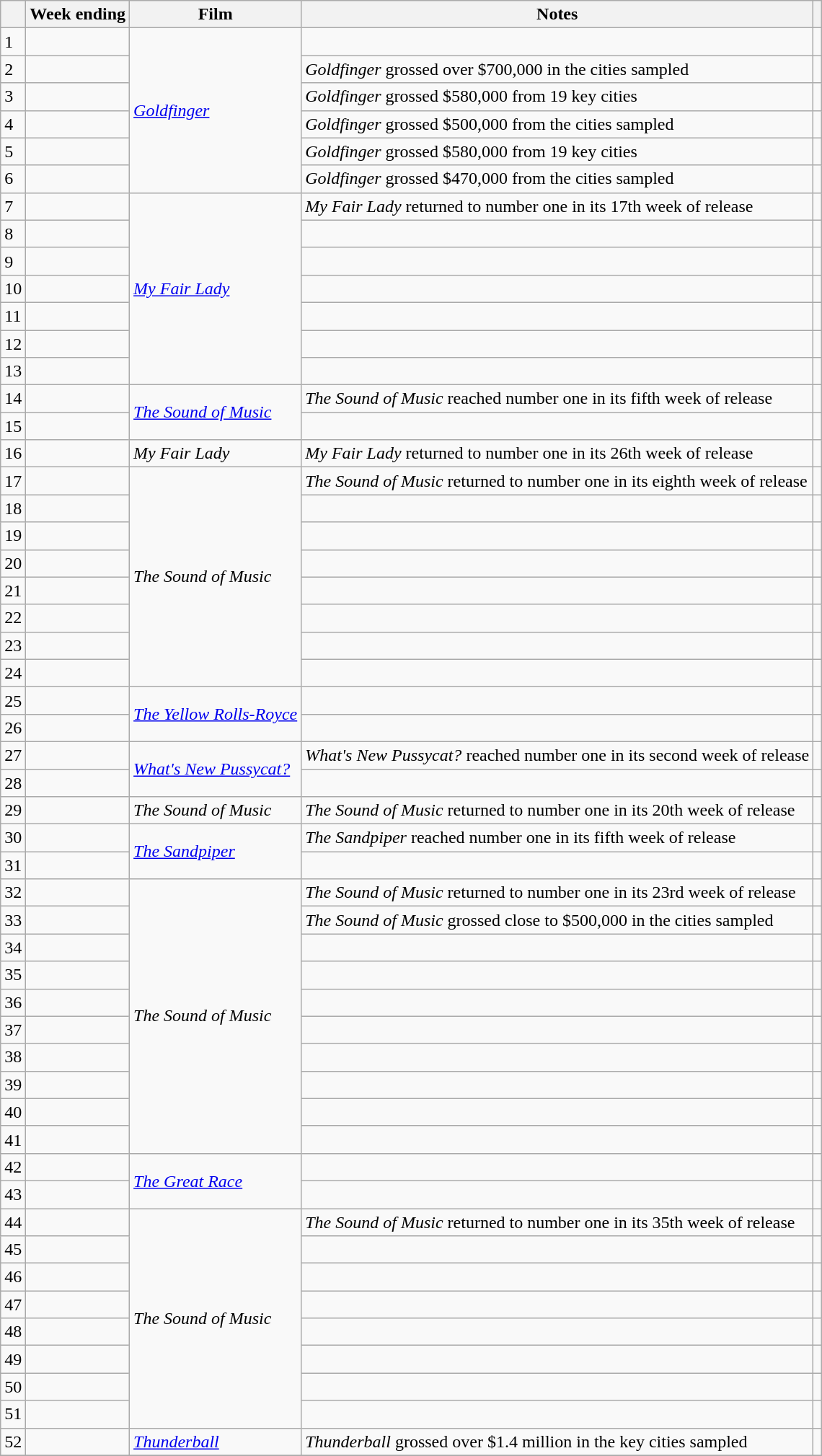<table class="wikitable sortable">
<tr>
<th></th>
<th>Week ending</th>
<th>Film</th>
<th>Notes</th>
<th class="unsortable"></th>
</tr>
<tr>
<td>1</td>
<td></td>
<td rowspan="6"><em><a href='#'>Goldfinger</a></em></td>
<td></td>
<td></td>
</tr>
<tr>
<td>2</td>
<td></td>
<td><em>Goldfinger</em> grossed over $700,000 in the cities sampled</td>
<td></td>
</tr>
<tr>
<td>3</td>
<td></td>
<td><em>Goldfinger</em> grossed $580,000 from 19 key cities</td>
<td></td>
</tr>
<tr>
<td>4</td>
<td></td>
<td><em>Goldfinger</em> grossed $500,000 from the cities sampled</td>
<td></td>
</tr>
<tr>
<td>5</td>
<td></td>
<td><em>Goldfinger</em> grossed $580,000 from 19 key cities</td>
<td></td>
</tr>
<tr>
<td>6</td>
<td></td>
<td><em>Goldfinger</em> grossed $470,000 from the cities sampled</td>
<td></td>
</tr>
<tr>
<td>7</td>
<td></td>
<td rowspan="7"><em><a href='#'>My Fair Lady</a></em></td>
<td><em>My Fair Lady</em> returned to number one in its 17th week of release</td>
<td></td>
</tr>
<tr>
<td>8</td>
<td></td>
<td></td>
<td></td>
</tr>
<tr>
<td>9</td>
<td></td>
<td></td>
<td></td>
</tr>
<tr>
<td>10</td>
<td></td>
<td></td>
<td></td>
</tr>
<tr>
<td>11</td>
<td></td>
<td></td>
<td></td>
</tr>
<tr>
<td>12</td>
<td></td>
<td></td>
<td></td>
</tr>
<tr>
<td>13</td>
<td></td>
<td></td>
<td></td>
</tr>
<tr>
<td>14</td>
<td></td>
<td rowspan="2"><em><a href='#'>The Sound of Music</a></em></td>
<td><em>The Sound of Music</em> reached number one in its fifth week of release</td>
<td></td>
</tr>
<tr>
<td>15</td>
<td></td>
<td></td>
<td></td>
</tr>
<tr>
<td>16</td>
<td></td>
<td><em>My Fair Lady</em></td>
<td><em>My Fair Lady</em> returned to number one in its 26th week of release</td>
<td></td>
</tr>
<tr>
<td>17</td>
<td></td>
<td rowspan="8"><em>The Sound of Music</em></td>
<td><em>The Sound of Music</em> returned to number one in its eighth week of release</td>
<td></td>
</tr>
<tr>
<td>18</td>
<td></td>
<td></td>
<td></td>
</tr>
<tr>
<td>19</td>
<td></td>
<td></td>
<td></td>
</tr>
<tr>
<td>20</td>
<td></td>
<td></td>
<td></td>
</tr>
<tr>
<td>21</td>
<td></td>
<td></td>
<td></td>
</tr>
<tr>
<td>22</td>
<td></td>
<td></td>
<td></td>
</tr>
<tr>
<td>23</td>
<td></td>
<td></td>
<td></td>
</tr>
<tr>
<td>24</td>
<td></td>
<td></td>
<td></td>
</tr>
<tr>
<td>25</td>
<td></td>
<td rowspan="2"><em><a href='#'>The Yellow Rolls-Royce</a></em></td>
<td></td>
<td></td>
</tr>
<tr>
<td>26</td>
<td></td>
<td></td>
<td></td>
</tr>
<tr>
<td>27</td>
<td></td>
<td rowspan="2"><em><a href='#'>What's New Pussycat?</a></em></td>
<td><em>What's New Pussycat?</em> reached number one in its second week of release</td>
<td></td>
</tr>
<tr>
<td>28</td>
<td></td>
<td></td>
<td></td>
</tr>
<tr>
<td>29</td>
<td></td>
<td><em>The Sound of Music</em></td>
<td><em>The Sound of Music</em> returned to number one in its 20th week of release</td>
<td></td>
</tr>
<tr>
<td>30</td>
<td></td>
<td rowspan="2"><em><a href='#'>The Sandpiper</a></em></td>
<td><em>The Sandpiper</em> reached number one in its fifth week of release</td>
<td></td>
</tr>
<tr>
<td>31</td>
<td></td>
<td></td>
<td></td>
</tr>
<tr>
<td>32</td>
<td></td>
<td rowspan="10"><em>The Sound of Music</em></td>
<td><em>The Sound of Music</em> returned to number one in its 23rd week of release</td>
<td></td>
</tr>
<tr>
<td>33</td>
<td></td>
<td><em>The Sound of Music</em> grossed close to $500,000 in the cities sampled</td>
<td></td>
</tr>
<tr>
<td>34</td>
<td></td>
<td></td>
<td></td>
</tr>
<tr>
<td>35</td>
<td></td>
<td></td>
<td></td>
</tr>
<tr>
<td>36</td>
<td></td>
<td></td>
<td></td>
</tr>
<tr>
<td>37</td>
<td></td>
<td></td>
<td></td>
</tr>
<tr>
<td>38</td>
<td></td>
<td></td>
<td></td>
</tr>
<tr>
<td>39</td>
<td></td>
<td></td>
<td></td>
</tr>
<tr>
<td>40</td>
<td></td>
<td></td>
<td></td>
</tr>
<tr>
<td>41</td>
<td></td>
<td></td>
<td></td>
</tr>
<tr>
<td>42</td>
<td></td>
<td rowspan="2"><em><a href='#'>The Great Race</a></em></td>
<td></td>
<td></td>
</tr>
<tr>
<td>43</td>
<td></td>
<td></td>
<td></td>
</tr>
<tr>
<td>44</td>
<td></td>
<td rowspan="8"><em>The Sound of Music</em></td>
<td><em>The Sound of Music</em> returned to number one in its 35th week of release</td>
<td></td>
</tr>
<tr>
<td>45</td>
<td></td>
<td></td>
<td></td>
</tr>
<tr>
<td>46</td>
<td></td>
<td></td>
<td></td>
</tr>
<tr>
<td>47</td>
<td></td>
<td></td>
<td></td>
</tr>
<tr>
<td>48</td>
<td></td>
<td></td>
<td></td>
</tr>
<tr>
<td>49</td>
<td></td>
<td></td>
<td></td>
</tr>
<tr>
<td>50</td>
<td></td>
<td></td>
<td></td>
</tr>
<tr>
<td>51</td>
<td></td>
<td></td>
<td></td>
</tr>
<tr>
<td>52</td>
<td></td>
<td><em><a href='#'>Thunderball</a></em></td>
<td><em>Thunderball</em> grossed over $1.4 million in the key cities sampled</td>
<td></td>
</tr>
<tr>
</tr>
</table>
